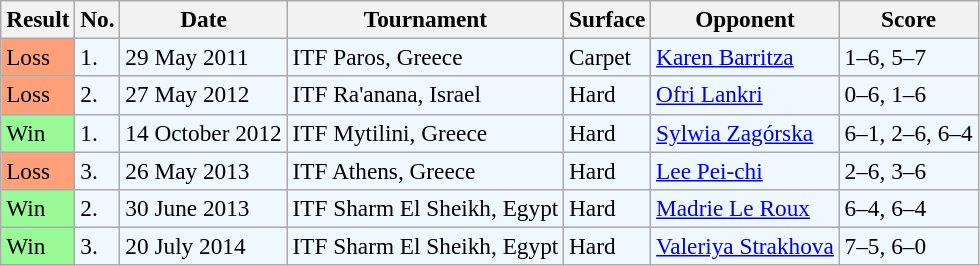<table class="sortable wikitable" style=font-size:97%>
<tr>
<th>Result</th>
<th>No.</th>
<th>Date</th>
<th>Tournament</th>
<th>Surface</th>
<th>Opponent</th>
<th class="unsortable">Score</th>
</tr>
<tr style="background:#f0f8ff;">
<td style="background:#ffa07a;">Loss</td>
<td>1.</td>
<td>29 May 2011</td>
<td>ITF Paros, Greece</td>
<td>Carpet</td>
<td> <a href='#'>Karen Barritza</a></td>
<td>1–6, 5–7</td>
</tr>
<tr style="background:#f0f8ff;">
<td style="background:#ffa07a;">Loss</td>
<td>2.</td>
<td>27 May 2012</td>
<td>ITF Ra'anana, Israel</td>
<td>Hard</td>
<td> <a href='#'>Ofri Lankri</a></td>
<td>0–6, 1–6</td>
</tr>
<tr style="background:#f0f8ff;">
<td style="background:#98fb98;">Win</td>
<td>1.</td>
<td>14 October 2012</td>
<td>ITF Mytilini, Greece</td>
<td>Hard</td>
<td> <a href='#'>Sylwia Zagórska</a></td>
<td>6–1, 2–6, 6–4</td>
</tr>
<tr style="background:#f0f8ff;">
<td style="background:#ffa07a;">Loss</td>
<td>3.</td>
<td>26 May 2013</td>
<td>ITF Athens, Greece</td>
<td>Hard</td>
<td> <a href='#'>Lee Pei-chi</a></td>
<td>2–6, 3–6</td>
</tr>
<tr style="background:#f0f8ff;">
<td style="background:#98fb98;">Win</td>
<td>2.</td>
<td>30 June 2013</td>
<td>ITF Sharm El Sheikh, Egypt</td>
<td>Hard</td>
<td> <a href='#'>Madrie Le Roux</a></td>
<td>6–4, 6–4</td>
</tr>
<tr style="background:#f0f8ff;">
<td style="background:#98fb98;">Win</td>
<td>3.</td>
<td>20 July 2014</td>
<td>ITF Sharm El Sheikh, Egypt</td>
<td>Hard</td>
<td> <a href='#'>Valeriya Strakhova</a></td>
<td>7–5, 6–0</td>
</tr>
</table>
